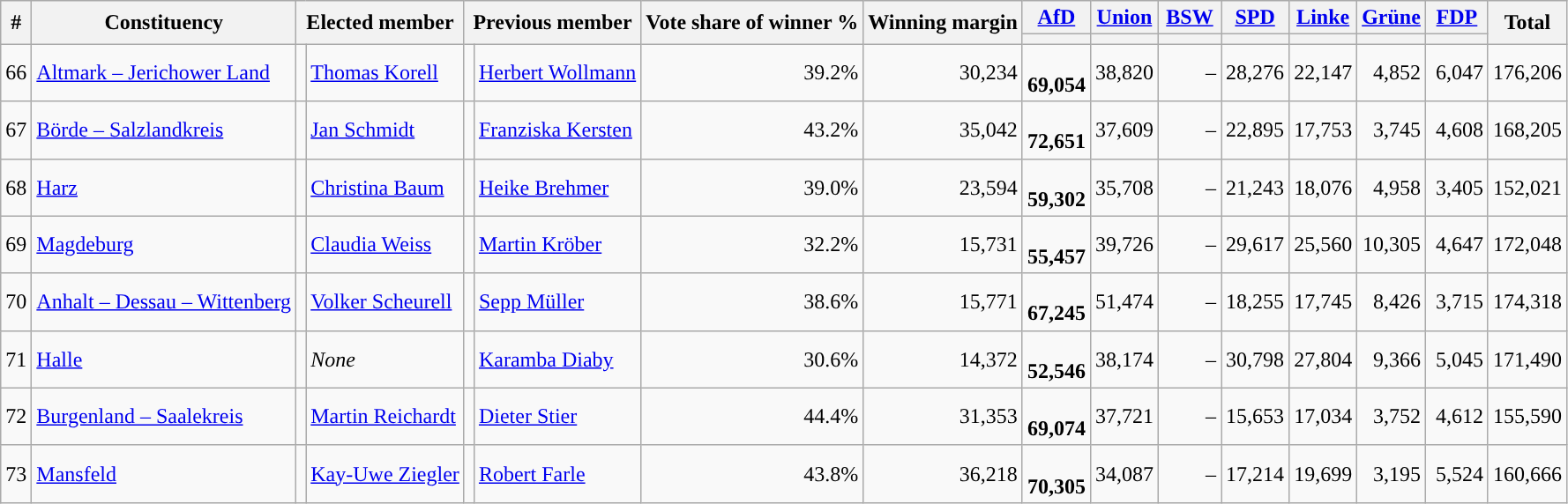<table class="wikitable sortable" style="text-align:right">
<tr>
<th rowspan="2">#</th>
<th rowspan="2">Constituency</th>
<th rowspan="2" colspan="2">Elected member</th>
<th rowspan="2" colspan="2">Previous member</th>
<th rowspan="2">Vote share of winner %</th>
<th rowspan="2">Winning margin</th>
<th class="wikitable sortable" style="width:40px;"><a href='#'>AfD</a></th>
<th class="wikitable sortable" style="width:40px;"><a href='#'>Union</a></th>
<th class="wikitable sortable" style="width:40px;"><a href='#'>BSW</a></th>
<th class="wikitable sortable" style="width:40px;"><a href='#'>SPD</a></th>
<th class="wikitable sortable" style="width:40px;"><a href='#'>Linke</a></th>
<th class="wikitable sortable" style="width:40px;"><a href='#'>Grüne</a></th>
<th class="wikitable sortable" style="width:40px;"><a href='#'>FDP</a></th>
<th class="wikitable sortable" style="width:40px;" rowspan="2">Total</th>
</tr>
<tr>
<th class="wikitable sortable" style="background:"></th>
<th class="wikitable sortable" style="background:"></th>
<th class="wikitable sortable" style="background:"></th>
<th class="wikitable sortable" style="background:"></th>
<th class="wikitable sortable" style="background:"></th>
<th class="wikitable sortable" style="background:"></th>
<th class="wikitable sortable" style="background:"></th>
</tr>
<tr>
<td>66</td>
<td align=left><a href='#'>Altmark – Jerichower Land</a></td>
<td bgcolor=></td>
<td align=left><a href='#'>Thomas Korell</a></td>
<td bgcolor=></td>
<td align=left><a href='#'>Herbert Wollmann</a></td>
<td>39.2%</td>
<td>30,234</td>
<td><br><strong>69,054</strong></td>
<td>38,820</td>
<td>–</td>
<td>28,276</td>
<td>22,147</td>
<td>4,852</td>
<td>6,047</td>
<td>176,206</td>
</tr>
<tr>
<td>67</td>
<td align=left><a href='#'>Börde – Salzlandkreis</a></td>
<td bgcolor=></td>
<td align=left><a href='#'>Jan Schmidt</a></td>
<td bgcolor=></td>
<td align=left><a href='#'>Franziska Kersten</a></td>
<td>43.2%</td>
<td>35,042</td>
<td><br><strong>72,651</strong></td>
<td>37,609</td>
<td>–</td>
<td>22,895</td>
<td>17,753</td>
<td>3,745</td>
<td>4,608</td>
<td>168,205</td>
</tr>
<tr>
<td>68</td>
<td align=left><a href='#'>Harz</a></td>
<td bgcolor=></td>
<td align=left><a href='#'>Christina Baum</a></td>
<td bgcolor=></td>
<td align=left><a href='#'>Heike Brehmer</a></td>
<td>39.0%</td>
<td>23,594</td>
<td><br><strong>59,302</strong></td>
<td>35,708</td>
<td>–</td>
<td>21,243</td>
<td>18,076</td>
<td>4,958</td>
<td>3,405</td>
<td>152,021</td>
</tr>
<tr>
<td>69</td>
<td align=left><a href='#'>Magdeburg</a></td>
<td bgcolor=></td>
<td align=left><a href='#'>Claudia Weiss</a></td>
<td bgcolor=></td>
<td align=left><a href='#'>Martin Kröber</a></td>
<td>32.2%</td>
<td>15,731</td>
<td><br><strong>55,457</strong></td>
<td>39,726</td>
<td>–</td>
<td>29,617</td>
<td>25,560</td>
<td>10,305</td>
<td>4,647</td>
<td>172,048</td>
</tr>
<tr>
<td>70</td>
<td align=left><a href='#'>Anhalt – Dessau – Wittenberg</a></td>
<td bgcolor=></td>
<td align=left><a href='#'>Volker Scheurell</a></td>
<td bgcolor=></td>
<td align=left><a href='#'>Sepp Müller</a></td>
<td>38.6%</td>
<td>15,771</td>
<td><br><strong>67,245</strong></td>
<td>51,474</td>
<td>–</td>
<td>18,255</td>
<td>17,745</td>
<td>8,426</td>
<td>3,715</td>
<td>174,318</td>
</tr>
<tr>
<td>71</td>
<td align=left><a href='#'>Halle</a></td>
<td bgcolor=></td>
<td align=left><em>None</em></td>
<td bgcolor=></td>
<td align=left><a href='#'>Karamba Diaby</a></td>
<td>30.6%</td>
<td>14,372</td>
<td><br><strong>52,546</strong></td>
<td>38,174</td>
<td>–</td>
<td>30,798</td>
<td>27,804</td>
<td>9,366</td>
<td>5,045</td>
<td>171,490</td>
</tr>
<tr>
<td>72</td>
<td align=left><a href='#'>Burgenland – Saalekreis</a></td>
<td bgcolor=></td>
<td align=left><a href='#'>Martin Reichardt</a></td>
<td bgcolor=></td>
<td align=left><a href='#'>Dieter Stier</a></td>
<td>44.4%</td>
<td>31,353</td>
<td><br><strong>69,074</strong></td>
<td>37,721</td>
<td>–</td>
<td>15,653</td>
<td>17,034</td>
<td>3,752</td>
<td>4,612</td>
<td>155,590</td>
</tr>
<tr>
<td>73</td>
<td align=left><a href='#'>Mansfeld</a></td>
<td bgcolor=></td>
<td align=left><a href='#'>Kay-Uwe Ziegler</a></td>
<td bgcolor=></td>
<td align=left><a href='#'>Robert Farle</a></td>
<td>43.8%</td>
<td>36,218</td>
<td><br><strong>70,305</strong></td>
<td>34,087</td>
<td>–</td>
<td>17,214</td>
<td>19,699</td>
<td>3,195</td>
<td>5,524</td>
<td>160,666</td>
</tr>
</table>
